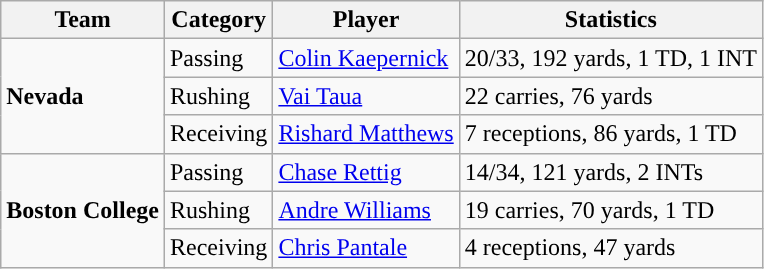<table class="wikitable" style="float: left;">
<tr>
<th>Team</th>
<th>Category</th>
<th>Player</th>
<th>Statistics</th>
</tr>
<tr>
<td rowspan=3><strong>Nevada</strong></td>
<td>Passing</td>
<td><a href='#'>Colin Kaepernick</a></td>
<td>20/33, 192 yards, 1 TD, 1 INT</td>
</tr>
<tr>
<td>Rushing</td>
<td><a href='#'>Vai Taua</a></td>
<td>22 carries, 76 yards</td>
</tr>
<tr>
<td>Receiving</td>
<td><a href='#'>Rishard Matthews</a></td>
<td>7 receptions, 86 yards, 1 TD</td>
</tr>
<tr>
<td rowspan=3><strong>Boston College</strong></td>
<td>Passing</td>
<td><a href='#'>Chase Rettig</a></td>
<td>14/34, 121 yards, 2 INTs</td>
</tr>
<tr>
<td>Rushing</td>
<td><a href='#'>Andre Williams</a></td>
<td>19 carries, 70 yards, 1 TD</td>
</tr>
<tr>
<td>Receiving</td>
<td><a href='#'>Chris Pantale</a></td>
<td>4 receptions, 47 yards</td>
</tr>
</table>
